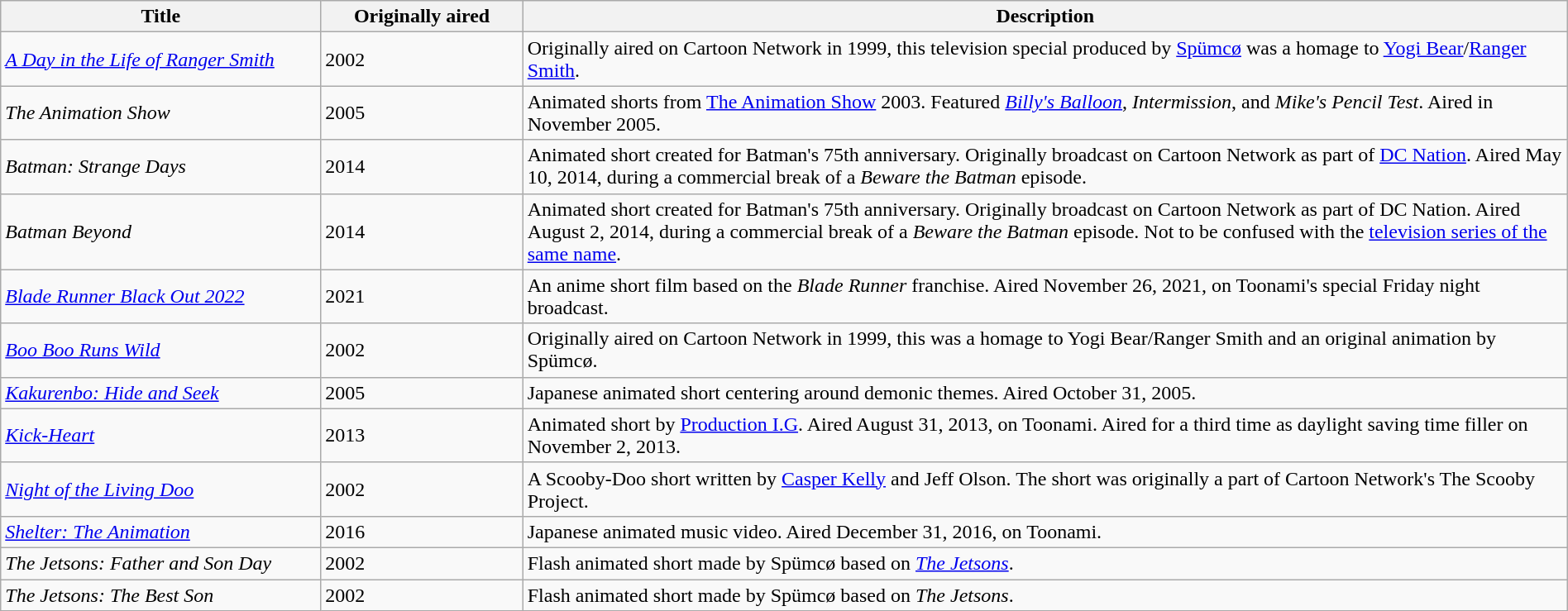<table class="wikitable sortable" style="width:100%;">
<tr>
<th style="width: 19%;">Title</th>
<th style="width: 12%;">Originally aired</th>
<th style="width: 62%;">Description</th>
</tr>
<tr>
<td><em><a href='#'>A Day in the Life of Ranger Smith</a></em></td>
<td>2002</td>
<td>Originally aired on Cartoon Network in 1999, this television special produced by <a href='#'>Spümcø</a> was a homage to <a href='#'>Yogi Bear</a>/<a href='#'>Ranger Smith</a>.</td>
</tr>
<tr>
<td><em>The Animation Show</em></td>
<td>2005</td>
<td>Animated shorts from <a href='#'>The Animation Show</a> 2003. Featured <em><a href='#'>Billy's Balloon</a></em>, <em>Intermission</em>, and <em>Mike's Pencil Test</em>. Aired in November 2005.</td>
</tr>
<tr>
<td><em>Batman: Strange Days</em></td>
<td>2014</td>
<td>Animated short created for Batman's 75th anniversary. Originally broadcast on Cartoon Network as part of <a href='#'>DC Nation</a>. Aired May 10, 2014, during a commercial break of a <em>Beware the Batman</em> episode.</td>
</tr>
<tr>
<td><em>Batman Beyond</em></td>
<td>2014</td>
<td>Animated short created for Batman's 75th anniversary. Originally broadcast on Cartoon Network as part of DC Nation. Aired August 2, 2014, during a commercial break of a <em>Beware the Batman</em> episode. Not to be confused with the <a href='#'>television series of the same name</a>.</td>
</tr>
<tr>
<td><em><a href='#'>Blade Runner Black Out 2022</a></em></td>
<td>2021</td>
<td>An anime short film based on the <em>Blade Runner</em> franchise. Aired November 26, 2021, on Toonami's special Friday night broadcast.</td>
</tr>
<tr>
<td><em><a href='#'>Boo Boo Runs Wild</a></em></td>
<td>2002</td>
<td>Originally aired on Cartoon Network in 1999, this was a homage to Yogi Bear/Ranger Smith and an original animation by Spümcø.</td>
</tr>
<tr>
<td><em><a href='#'>Kakurenbo: Hide and Seek</a></em></td>
<td>2005</td>
<td>Japanese animated short centering around demonic themes. Aired October 31, 2005.</td>
</tr>
<tr>
<td><em><a href='#'>Kick-Heart</a></em></td>
<td>2013</td>
<td>Animated short by <a href='#'>Production I.G</a>. Aired August 31, 2013, on Toonami. Aired for a third time as daylight saving time filler on November 2, 2013.</td>
</tr>
<tr>
<td><em><a href='#'>Night of the Living Doo</a></em></td>
<td>2002</td>
<td>A Scooby-Doo short written by <a href='#'>Casper Kelly</a> and Jeff Olson. The short was originally a part of Cartoon Network's The Scooby Project.</td>
</tr>
<tr>
<td><em><a href='#'>Shelter: The Animation</a></em></td>
<td>2016</td>
<td>Japanese animated music video. Aired December 31, 2016, on Toonami.</td>
</tr>
<tr>
<td><em>The Jetsons: Father and Son Day</em></td>
<td>2002</td>
<td>Flash animated short made by Spümcø based on <em><a href='#'>The Jetsons</a></em>.</td>
</tr>
<tr>
<td><em>The Jetsons: The Best Son</em></td>
<td>2002</td>
<td>Flash animated short made by Spümcø based on <em>The Jetsons</em>.</td>
</tr>
</table>
